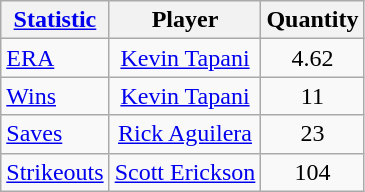<table class="wikitable" style="text-align: center;">
<tr>
<th><a href='#'>Statistic</a></th>
<th>Player</th>
<th>Quantity</th>
</tr>
<tr>
<td align="left"><a href='#'>ERA</a></td>
<td><a href='#'>Kevin Tapani</a></td>
<td>4.62</td>
</tr>
<tr>
<td align="left"><a href='#'>Wins</a></td>
<td><a href='#'>Kevin Tapani</a></td>
<td>11</td>
</tr>
<tr>
<td align="left"><a href='#'>Saves</a></td>
<td><a href='#'>Rick Aguilera</a></td>
<td>23</td>
</tr>
<tr>
<td align="left"><a href='#'>Strikeouts</a></td>
<td><a href='#'>Scott Erickson</a></td>
<td>104</td>
</tr>
</table>
